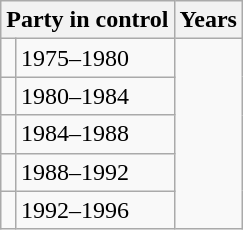<table class="wikitable">
<tr>
<th colspan="2">Party in control</th>
<th>Years</th>
</tr>
<tr>
<td></td>
<td>1975–1980</td>
</tr>
<tr>
<td></td>
<td>1980–1984</td>
</tr>
<tr>
<td></td>
<td>1984–1988</td>
</tr>
<tr>
<td></td>
<td>1988–1992</td>
</tr>
<tr>
<td></td>
<td>1992–1996</td>
</tr>
</table>
